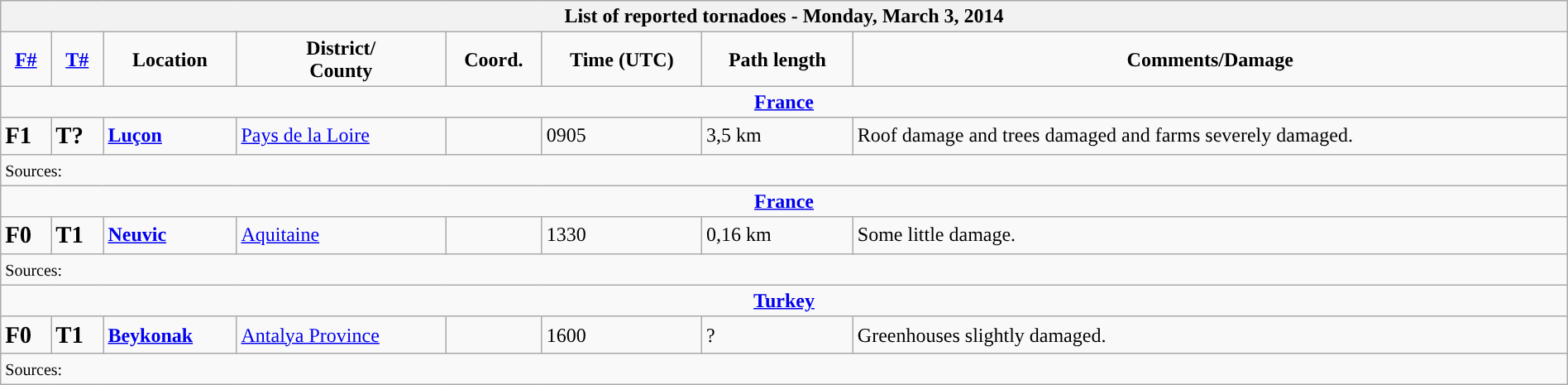<table class="wikitable collapsible" width="100%">
<tr>
<th colspan="8">List of reported tornadoes - Monday, March 3, 2014</th>
</tr>
<tr>
<td style="text-align: center;"><strong><a href='#'>F#</a></strong></td>
<td style="text-align: center;"><strong><a href='#'>T#</a></strong></td>
<td style="text-align: center;"><strong>Location</strong></td>
<td style="text-align: center;"><strong>District/<br>County</strong></td>
<td style="text-align: center;"><strong>Coord.</strong></td>
<td style="text-align: center;"><strong>Time (UTC)</strong></td>
<td style="text-align: center;"><strong>Path length</strong></td>
<td style="text-align: center;"><strong>Comments/Damage</strong></td>
</tr>
<tr>
<td colspan="8" align=center><strong><a href='#'>France</a></strong></td>
</tr>
<tr>
<td><big><strong>F1</strong></big></td>
<td><big><strong>T?</strong></big></td>
<td><strong><a href='#'>Luçon</a></strong></td>
<td><a href='#'>Pays de la Loire</a></td>
<td></td>
<td>0905</td>
<td>3,5 km</td>
<td>Roof damage and trees damaged and farms severely damaged.</td>
</tr>
<tr>
<td colspan="8"><small>Sources:</small></td>
</tr>
<tr>
<td colspan="8" align=center><strong><a href='#'>France</a></strong></td>
</tr>
<tr>
<td><big><strong>F0</strong></big></td>
<td><big><strong>T1</strong></big></td>
<td><strong><a href='#'>Neuvic</a></strong></td>
<td><a href='#'>Aquitaine</a></td>
<td></td>
<td>1330</td>
<td>0,16 km</td>
<td>Some little damage.</td>
</tr>
<tr>
<td colspan="8"><small>Sources:</small></td>
</tr>
<tr>
<td colspan="8" align=center><strong><a href='#'>Turkey</a></strong></td>
</tr>
<tr>
<td><big><strong>F0</strong></big></td>
<td><big><strong>T1</strong></big></td>
<td><strong><a href='#'>Beykonak</a></strong></td>
<td><a href='#'>Antalya Province</a></td>
<td></td>
<td>1600</td>
<td>?</td>
<td>Greenhouses slightly damaged.</td>
</tr>
<tr>
<td colspan="8"><small>Sources:</small></td>
</tr>
</table>
